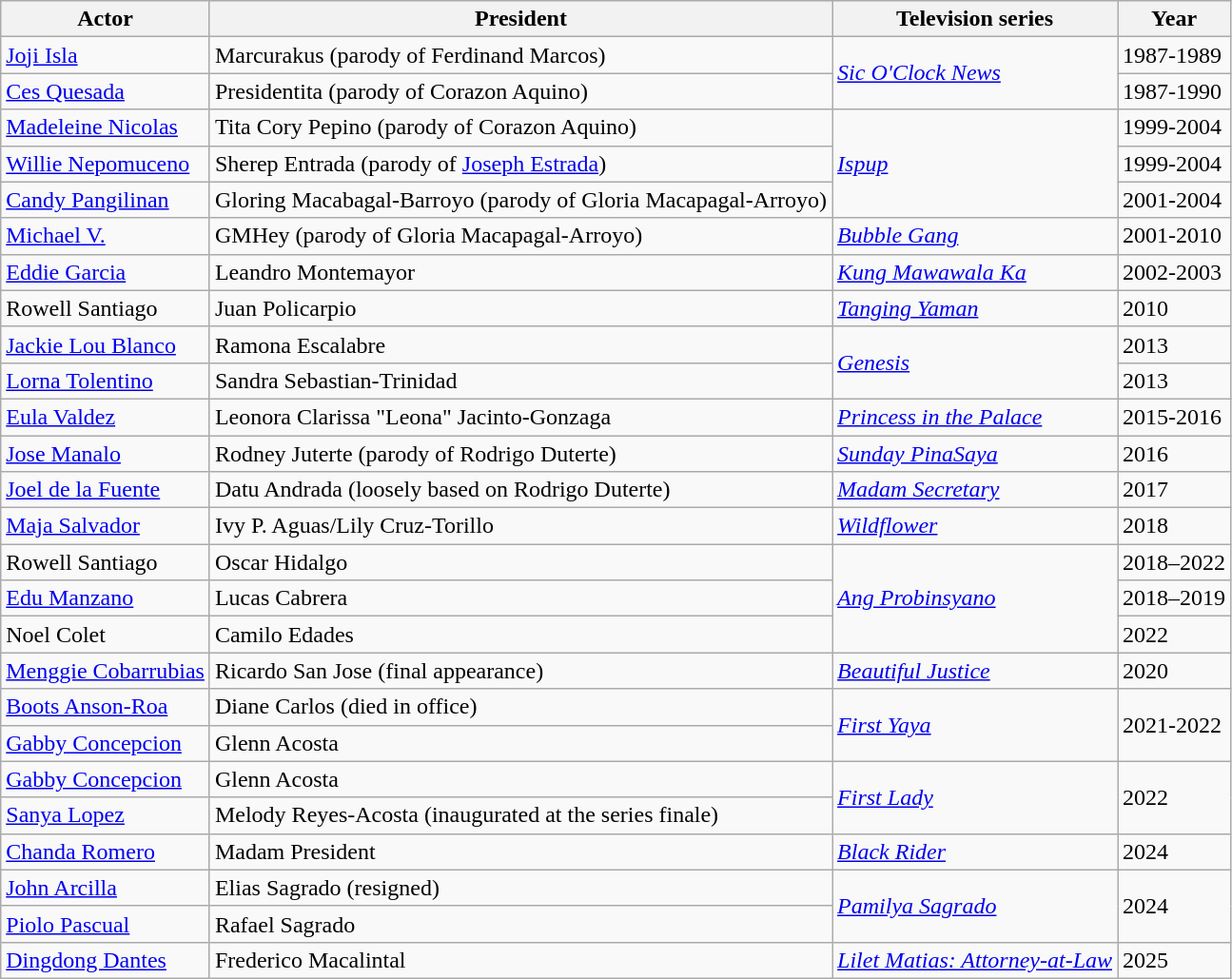<table class="wikitable sortable" border="2">
<tr>
<th>Actor</th>
<th>President</th>
<th>Television series</th>
<th>Year</th>
</tr>
<tr>
<td><a href='#'>Joji Isla</a></td>
<td>Marcurakus (parody of Ferdinand Marcos)</td>
<td rowspan=2><em><a href='#'>Sic O'Clock News</a></em></td>
<td>1987-1989</td>
</tr>
<tr>
<td><a href='#'>Ces Quesada</a></td>
<td>Presidentita (parody of Corazon Aquino)</td>
<td>1987-1990</td>
</tr>
<tr>
<td><a href='#'>Madeleine Nicolas</a></td>
<td>Tita Cory Pepino (parody of Corazon Aquino)</td>
<td rowspan=3><em><a href='#'>Ispup</a></em></td>
<td>1999-2004</td>
</tr>
<tr>
<td><a href='#'>Willie Nepomuceno</a></td>
<td>Sherep Entrada (parody of <a href='#'>Joseph Estrada</a>)</td>
<td>1999-2004</td>
</tr>
<tr>
<td><a href='#'>Candy Pangilinan</a></td>
<td>Gloring Macabagal-Barroyo (parody of Gloria Macapagal-Arroyo)</td>
<td>2001-2004</td>
</tr>
<tr>
<td><a href='#'>Michael V.</a></td>
<td>GMHey (parody of Gloria Macapagal-Arroyo)</td>
<td><em><a href='#'>Bubble Gang</a></em></td>
<td>2001-2010</td>
</tr>
<tr>
<td><a href='#'>Eddie Garcia</a></td>
<td>Leandro Montemayor</td>
<td><em><a href='#'>Kung Mawawala Ka</a></em></td>
<td>2002-2003</td>
</tr>
<tr>
<td>Rowell Santiago</td>
<td>Juan Policarpio</td>
<td><em><a href='#'>Tanging Yaman</a></em></td>
<td>2010</td>
</tr>
<tr>
<td><a href='#'>Jackie Lou Blanco</a></td>
<td>Ramona Escalabre </td>
<td rowspan=2><em><a href='#'>Genesis</a></em></td>
<td>2013</td>
</tr>
<tr>
<td><a href='#'>Lorna Tolentino</a></td>
<td>Sandra Sebastian-Trinidad</td>
<td>2013</td>
</tr>
<tr>
<td><a href='#'>Eula Valdez</a></td>
<td>Leonora Clarissa "Leona" Jacinto-Gonzaga</td>
<td><em><a href='#'>Princess in the Palace</a></em></td>
<td>2015-2016</td>
</tr>
<tr>
<td><a href='#'>Jose Manalo</a></td>
<td>Rodney Juterte (parody of Rodrigo Duterte)</td>
<td><em><a href='#'>Sunday PinaSaya</a></em></td>
<td>2016</td>
</tr>
<tr>
<td><a href='#'>Joel de la Fuente</a></td>
<td>Datu Andrada (loosely based on Rodrigo Duterte)</td>
<td><em><a href='#'>Madam Secretary</a></em></td>
<td>2017</td>
</tr>
<tr>
<td><a href='#'>Maja Salvador</a></td>
<td>Ivy P. Aguas/Lily Cruz-Torillo </td>
<td><em><a href='#'>Wildflower</a></em></td>
<td>2018</td>
</tr>
<tr>
<td>Rowell Santiago</td>
<td>Oscar Hidalgo</td>
<td rowspan=3><em><a href='#'>Ang Probinsyano</a></em></td>
<td>2018–2022</td>
</tr>
<tr>
<td><a href='#'>Edu Manzano</a></td>
<td>Lucas Cabrera </td>
<td>2018–2019</td>
</tr>
<tr>
<td>Noel Colet</td>
<td>Camilo Edades </td>
<td>2022</td>
</tr>
<tr>
<td><a href='#'>Menggie Cobarrubias</a></td>
<td>Ricardo San Jose (final appearance)</td>
<td><em><a href='#'>Beautiful Justice</a></em></td>
<td>2020</td>
</tr>
<tr>
<td><a href='#'>Boots Anson-Roa</a></td>
<td>Diane Carlos (died in office)</td>
<td rowspan=2><em><a href='#'>First Yaya</a></em></td>
<td rowspan=2>2021-2022</td>
</tr>
<tr>
<td><a href='#'>Gabby Concepcion</a></td>
<td>Glenn Acosta </td>
</tr>
<tr>
<td><a href='#'>Gabby Concepcion</a></td>
<td>Glenn Acosta </td>
<td rowspan="2"><em><a href='#'>First Lady</a></em></td>
<td rowspan="2">2022</td>
</tr>
<tr>
<td><a href='#'>Sanya Lopez</a></td>
<td>Melody Reyes-Acosta (inaugurated at the series finale)</td>
</tr>
<tr>
<td><a href='#'>Chanda Romero</a></td>
<td>Madam President</td>
<td><em><a href='#'>Black Rider</a></em></td>
<td>2024</td>
</tr>
<tr>
<td><a href='#'>John Arcilla</a></td>
<td>Elias Sagrado (resigned)</td>
<td rowspan=2><em><a href='#'>Pamilya Sagrado</a></em></td>
<td rowspan=2>2024</td>
</tr>
<tr>
<td><a href='#'>Piolo Pascual</a></td>
<td>Rafael Sagrado </td>
</tr>
<tr>
<td><a href='#'>Dingdong Dantes</a></td>
<td>Frederico Macalintal</td>
<td><em><a href='#'>Lilet Matias: Attorney-at-Law</a></em></td>
<td>2025</td>
</tr>
</table>
